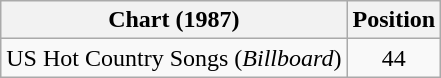<table class="wikitable">
<tr>
<th>Chart (1987)</th>
<th>Position</th>
</tr>
<tr>
<td>US Hot Country Songs (<em>Billboard</em>)</td>
<td align="center">44</td>
</tr>
</table>
